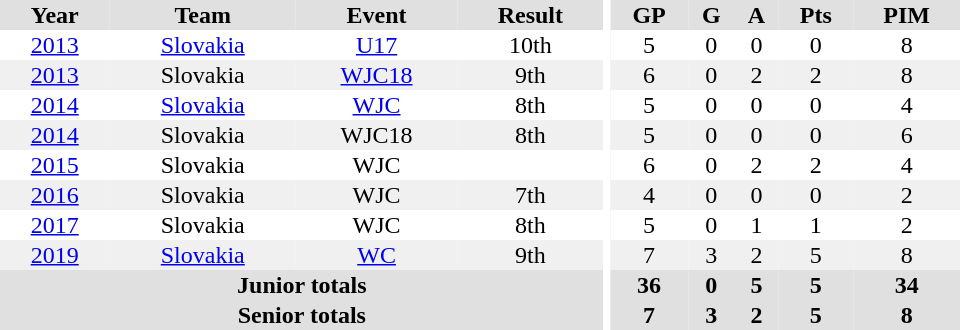<table border="0" cellpadding="1" cellspacing="0" ID="Table3" style="text-align:center; width:40em">
<tr bgcolor="#e0e0e0">
<th>Year</th>
<th>Team</th>
<th>Event</th>
<th>Result</th>
<th rowspan="99" bgcolor="#ffffff"></th>
<th>GP</th>
<th>G</th>
<th>A</th>
<th>Pts</th>
<th>PIM</th>
</tr>
<tr>
<td><a href='#'>2013</a></td>
<td><a href='#'>Slovakia</a></td>
<td><a href='#'>U17</a></td>
<td>10th</td>
<td>5</td>
<td>0</td>
<td>0</td>
<td>0</td>
<td>8</td>
</tr>
<tr bgcolor="#f0f0f0">
<td><a href='#'>2013</a></td>
<td>Slovakia</td>
<td><a href='#'>WJC18</a></td>
<td>9th</td>
<td>6</td>
<td>0</td>
<td>2</td>
<td>2</td>
<td>8</td>
</tr>
<tr>
<td><a href='#'>2014</a></td>
<td><a href='#'>Slovakia</a></td>
<td><a href='#'>WJC</a></td>
<td>8th</td>
<td>5</td>
<td>0</td>
<td>0</td>
<td>0</td>
<td>4</td>
</tr>
<tr bgcolor="#f0f0f0">
<td><a href='#'>2014</a></td>
<td>Slovakia</td>
<td>WJC18</td>
<td>8th</td>
<td>5</td>
<td>0</td>
<td>0</td>
<td>0</td>
<td>6</td>
</tr>
<tr>
<td><a href='#'>2015</a></td>
<td>Slovakia</td>
<td>WJC</td>
<td></td>
<td>6</td>
<td>0</td>
<td>2</td>
<td>2</td>
<td>4</td>
</tr>
<tr bgcolor="#f0f0f0">
<td><a href='#'>2016</a></td>
<td>Slovakia</td>
<td>WJC</td>
<td>7th</td>
<td>4</td>
<td>0</td>
<td>0</td>
<td>0</td>
<td>2</td>
</tr>
<tr>
<td><a href='#'>2017</a></td>
<td>Slovakia</td>
<td>WJC</td>
<td>8th</td>
<td>5</td>
<td>0</td>
<td>1</td>
<td>1</td>
<td>2</td>
</tr>
<tr bgcolor="#f0f0f0">
<td><a href='#'>2019</a></td>
<td><a href='#'>Slovakia</a></td>
<td><a href='#'>WC</a></td>
<td>9th</td>
<td>7</td>
<td>3</td>
<td>2</td>
<td>5</td>
<td>8</td>
</tr>
<tr bgcolor="#e0e0e0">
<th colspan="4">Junior totals</th>
<th>36</th>
<th>0</th>
<th>5</th>
<th>5</th>
<th>34</th>
</tr>
<tr bgcolor="#e0e0e0">
<th colspan="4">Senior totals</th>
<th>7</th>
<th>3</th>
<th>2</th>
<th>5</th>
<th>8</th>
</tr>
</table>
